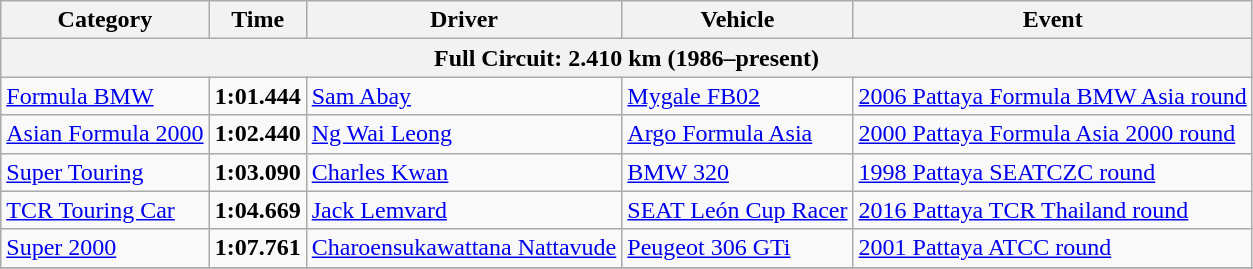<table class="wikitable">
<tr>
<th>Category</th>
<th>Time</th>
<th>Driver</th>
<th>Vehicle</th>
<th>Event</th>
</tr>
<tr>
<th colspan=5>Full Circuit: 2.410 km (1986–present)</th>
</tr>
<tr>
<td><a href='#'>Formula BMW</a></td>
<td><strong>1:01.444</strong></td>
<td><a href='#'>Sam Abay</a></td>
<td><a href='#'>Mygale FB02</a></td>
<td><a href='#'>2006 Pattaya Formula BMW Asia round</a></td>
</tr>
<tr>
<td><a href='#'>Asian Formula 2000</a></td>
<td><strong>1:02.440</strong></td>
<td><a href='#'>Ng Wai Leong</a></td>
<td><a href='#'>Argo Formula Asia</a></td>
<td><a href='#'>2000 Pattaya Formula Asia 2000 round</a></td>
</tr>
<tr>
<td><a href='#'>Super Touring</a></td>
<td><strong>1:03.090</strong></td>
<td><a href='#'>Charles Kwan</a></td>
<td><a href='#'>BMW 320</a></td>
<td><a href='#'>1998 Pattaya SEATCZC round</a></td>
</tr>
<tr>
<td><a href='#'>TCR Touring Car</a></td>
<td><strong>1:04.669</strong></td>
<td><a href='#'>Jack Lemvard</a></td>
<td><a href='#'>SEAT León Cup Racer</a></td>
<td><a href='#'>2016 Pattaya TCR Thailand round</a></td>
</tr>
<tr>
<td><a href='#'>Super 2000</a></td>
<td><strong>1:07.761</strong></td>
<td><a href='#'>Charoensukawattana Nattavude</a></td>
<td><a href='#'>Peugeot 306 GTi</a></td>
<td><a href='#'>2001 Pattaya ATCC round</a></td>
</tr>
<tr>
</tr>
</table>
